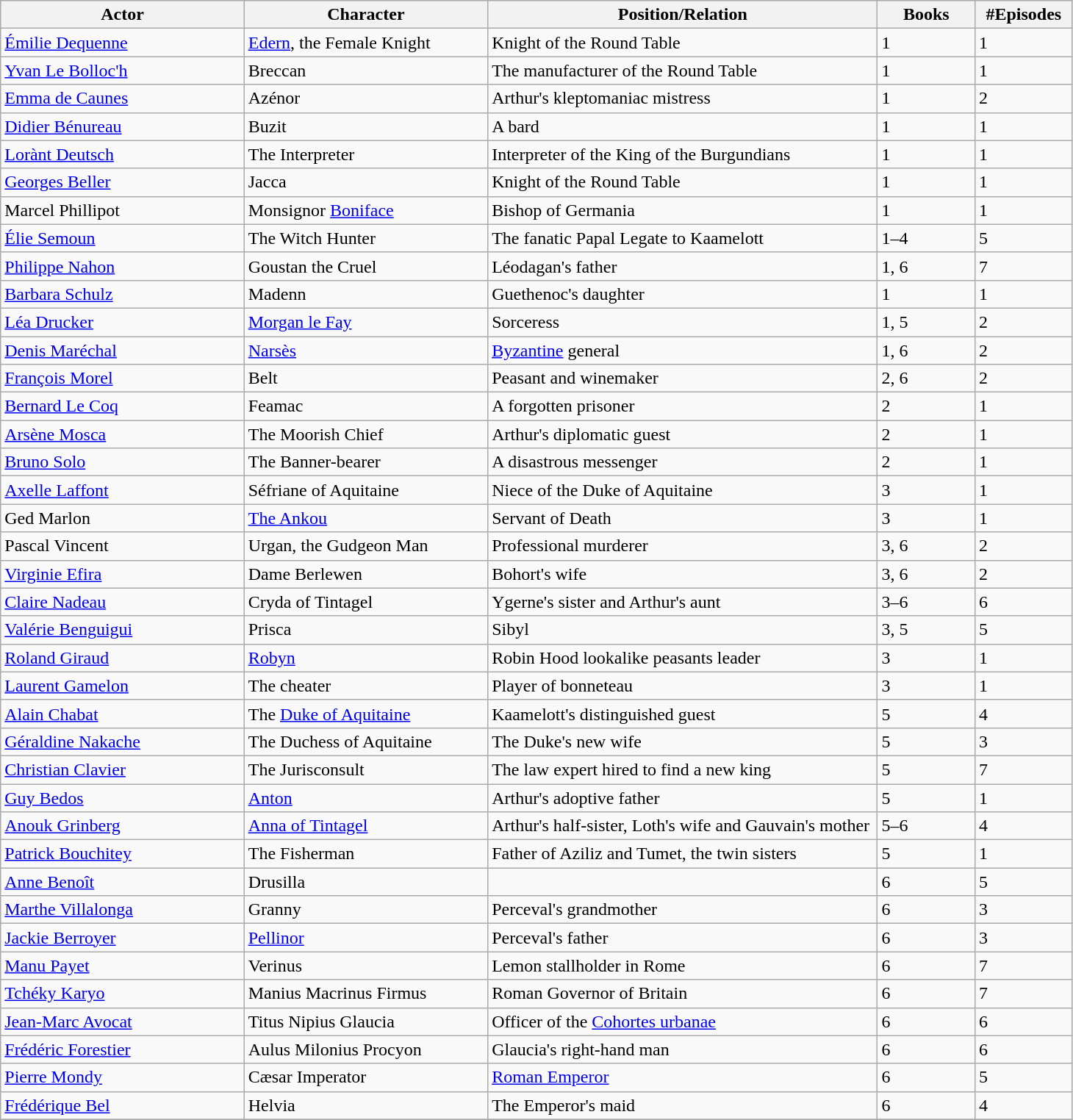<table class="wikitable" style="width:77%;">
<tr>
<th style="width:22.7273%;">Actor</th>
<th style="width:22.7273%;">Character</th>
<th style="width:36.3636%;">Position/Relation</th>
<th style="width:9.091%;">Books</th>
<th style="width:9.091%;">#Episodes</th>
</tr>
<tr>
<td><a href='#'>Émilie Dequenne</a></td>
<td><a href='#'>Edern</a>, the Female Knight</td>
<td>Knight of the Round Table</td>
<td>1</td>
<td>1</td>
</tr>
<tr>
<td><a href='#'>Yvan Le Bolloc'h</a></td>
<td>Breccan</td>
<td>The manufacturer of the Round Table</td>
<td>1</td>
<td>1</td>
</tr>
<tr>
<td><a href='#'>Emma de Caunes</a></td>
<td>Azénor</td>
<td>Arthur's kleptomaniac mistress</td>
<td>1</td>
<td>2</td>
</tr>
<tr>
<td><a href='#'>Didier Bénureau</a></td>
<td>Buzit</td>
<td>A bard</td>
<td>1</td>
<td>1</td>
</tr>
<tr>
<td><a href='#'>Lorànt Deutsch</a></td>
<td>The Interpreter</td>
<td>Interpreter of the King of the Burgundians</td>
<td>1</td>
<td>1</td>
</tr>
<tr>
<td><a href='#'>Georges Beller</a></td>
<td>Jacca</td>
<td>Knight of the Round Table</td>
<td>1</td>
<td>1</td>
</tr>
<tr>
<td>Marcel Phillipot</td>
<td>Monsignor <a href='#'>Boniface</a></td>
<td>Bishop of Germania</td>
<td>1</td>
<td>1</td>
</tr>
<tr>
<td><a href='#'>Élie Semoun</a></td>
<td>The Witch Hunter</td>
<td>The fanatic Papal Legate to Kaamelott</td>
<td>1–4</td>
<td>5</td>
</tr>
<tr>
<td><a href='#'>Philippe Nahon</a></td>
<td>Goustan the Cruel</td>
<td>Léodagan's father</td>
<td>1, 6</td>
<td>7</td>
</tr>
<tr>
<td><a href='#'>Barbara Schulz</a></td>
<td>Madenn</td>
<td>Guethenoc's daughter</td>
<td>1</td>
<td>1</td>
</tr>
<tr>
<td><a href='#'>Léa Drucker</a></td>
<td><a href='#'>Morgan le Fay</a></td>
<td>Sorceress</td>
<td>1, 5</td>
<td>2</td>
</tr>
<tr>
<td><a href='#'>Denis Maréchal</a></td>
<td><a href='#'>Narsès</a></td>
<td><a href='#'>Byzantine</a> general</td>
<td>1, 6</td>
<td>2</td>
</tr>
<tr>
<td><a href='#'>François Morel</a></td>
<td>Belt</td>
<td>Peasant and winemaker</td>
<td>2, 6</td>
<td>2</td>
</tr>
<tr>
<td><a href='#'>Bernard Le Coq</a></td>
<td>Feamac</td>
<td>A forgotten prisoner</td>
<td>2</td>
<td>1</td>
</tr>
<tr>
<td><a href='#'>Arsène Mosca</a></td>
<td>The Moorish Chief</td>
<td>Arthur's diplomatic guest</td>
<td>2</td>
<td>1</td>
</tr>
<tr>
<td><a href='#'>Bruno Solo</a></td>
<td>The Banner-bearer</td>
<td>A disastrous messenger</td>
<td>2</td>
<td>1</td>
</tr>
<tr>
<td><a href='#'>Axelle Laffont</a></td>
<td>Séfriane of Aquitaine</td>
<td>Niece of the Duke of Aquitaine</td>
<td>3</td>
<td>1</td>
</tr>
<tr>
<td>Ged Marlon</td>
<td><a href='#'>The Ankou</a></td>
<td>Servant of Death</td>
<td>3</td>
<td>1</td>
</tr>
<tr>
<td>Pascal Vincent</td>
<td>Urgan, the Gudgeon Man</td>
<td>Professional murderer</td>
<td>3, 6</td>
<td>2</td>
</tr>
<tr>
<td><a href='#'>Virginie Efira</a></td>
<td>Dame Berlewen</td>
<td>Bohort's wife</td>
<td>3, 6</td>
<td>2</td>
</tr>
<tr>
<td><a href='#'>Claire Nadeau</a></td>
<td>Cryda of Tintagel</td>
<td>Ygerne's sister and Arthur's aunt</td>
<td>3–6</td>
<td>6</td>
</tr>
<tr>
<td><a href='#'>Valérie Benguigui</a></td>
<td>Prisca</td>
<td>Sibyl</td>
<td>3, 5</td>
<td>5</td>
</tr>
<tr>
<td><a href='#'>Roland Giraud</a></td>
<td><a href='#'>Robyn</a></td>
<td>Robin Hood lookalike peasants leader</td>
<td>3</td>
<td>1</td>
</tr>
<tr>
<td><a href='#'>Laurent Gamelon</a></td>
<td>The cheater</td>
<td>Player of bonneteau</td>
<td>3</td>
<td>1</td>
</tr>
<tr>
<td><a href='#'>Alain Chabat</a></td>
<td>The <a href='#'>Duke of Aquitaine</a></td>
<td>Kaamelott's distinguished guest</td>
<td>5</td>
<td>4</td>
</tr>
<tr>
<td><a href='#'>Géraldine Nakache</a></td>
<td>The Duchess of Aquitaine</td>
<td>The Duke's new wife</td>
<td>5</td>
<td>3</td>
</tr>
<tr>
<td><a href='#'>Christian Clavier</a></td>
<td>The Jurisconsult</td>
<td>The law expert hired to find a new king</td>
<td>5</td>
<td>7</td>
</tr>
<tr>
<td><a href='#'>Guy Bedos</a></td>
<td><a href='#'>Anton</a></td>
<td>Arthur's adoptive father</td>
<td>5</td>
<td>1</td>
</tr>
<tr>
<td><a href='#'>Anouk Grinberg</a></td>
<td><a href='#'>Anna of Tintagel</a></td>
<td>Arthur's half-sister, Loth's wife and Gauvain's mother</td>
<td>5–6</td>
<td>4</td>
</tr>
<tr>
<td><a href='#'>Patrick Bouchitey</a></td>
<td>The Fisherman</td>
<td>Father of Aziliz and Tumet, the twin sisters</td>
<td>5</td>
<td>1</td>
</tr>
<tr>
<td><a href='#'>Anne Benoît</a></td>
<td>Drusilla</td>
<td></td>
<td>6</td>
<td>5</td>
</tr>
<tr>
<td><a href='#'>Marthe Villalonga</a></td>
<td>Granny</td>
<td>Perceval's grandmother</td>
<td>6</td>
<td>3</td>
</tr>
<tr>
<td><a href='#'>Jackie Berroyer</a></td>
<td><a href='#'>Pellinor</a></td>
<td>Perceval's father</td>
<td>6</td>
<td>3</td>
</tr>
<tr>
<td><a href='#'>Manu Payet</a></td>
<td>Verinus</td>
<td>Lemon stallholder in Rome</td>
<td>6</td>
<td>7</td>
</tr>
<tr>
<td><a href='#'>Tchéky Karyo</a></td>
<td>Manius Macrinus Firmus</td>
<td>Roman Governor of Britain</td>
<td>6</td>
<td>7</td>
</tr>
<tr>
<td><a href='#'>Jean-Marc Avocat</a></td>
<td>Titus Nipius Glaucia</td>
<td>Officer of the <a href='#'>Cohortes urbanae</a></td>
<td>6</td>
<td>6</td>
</tr>
<tr>
<td><a href='#'>Frédéric Forestier</a></td>
<td>Aulus Milonius Procyon</td>
<td>Glaucia's right-hand man</td>
<td>6</td>
<td>6</td>
</tr>
<tr>
<td><a href='#'>Pierre Mondy</a></td>
<td>Cæsar Imperator</td>
<td><a href='#'>Roman Emperor</a></td>
<td>6</td>
<td>5</td>
</tr>
<tr>
<td><a href='#'>Frédérique Bel</a></td>
<td>Helvia</td>
<td>The Emperor's maid</td>
<td>6</td>
<td>4</td>
</tr>
<tr>
</tr>
</table>
